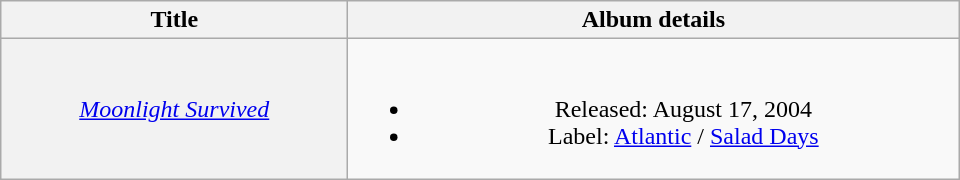<table class="wikitable plainrowheaders" style="text-align:center;" border="1">
<tr>
<th rowspan="1" scope="col" style="width:14em;">Title</th>
<th rowspan="1" scope="col" style="width:25em;">Album details</th>
</tr>
<tr>
<th scope="row" style="font-weight:normal;"><em><a href='#'>Moonlight Survived</a></em></th>
<td><br><ul><li>Released: August 17, 2004</li><li>Label: <a href='#'>Atlantic</a> / <a href='#'>Salad Days</a></li></ul></td>
</tr>
</table>
